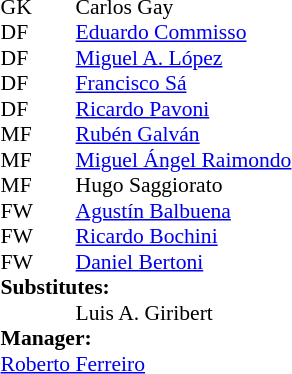<table cellspacing="0" cellpadding="0" style="font-size:90%; margin:0.2em auto;">
<tr>
<th width="25"></th>
<th width="25"></th>
</tr>
<tr v>
<td>GK</td>
<td></td>
<td> Carlos Gay</td>
</tr>
<tr>
<td>DF</td>
<td></td>
<td> <a href='#'>Eduardo Commisso</a></td>
</tr>
<tr>
<td>DF</td>
<td></td>
<td> <a href='#'>Miguel A. López</a></td>
</tr>
<tr>
<td>DF</td>
<td></td>
<td> <a href='#'>Francisco Sá</a></td>
</tr>
<tr>
<td>DF</td>
<td></td>
<td> <a href='#'>Ricardo Pavoni</a></td>
</tr>
<tr>
<td>MF</td>
<td></td>
<td> <a href='#'>Rubén Galván</a></td>
</tr>
<tr>
<td>MF</td>
<td></td>
<td> <a href='#'>Miguel Ángel Raimondo</a></td>
</tr>
<tr>
<td>MF</td>
<td></td>
<td> Hugo Saggiorato</td>
<td></td>
<td></td>
</tr>
<tr>
<td>FW</td>
<td></td>
<td> <a href='#'>Agustín Balbuena</a></td>
</tr>
<tr>
<td>FW</td>
<td></td>
<td> <a href='#'>Ricardo Bochini</a></td>
</tr>
<tr>
<td>FW</td>
<td></td>
<td> <a href='#'>Daniel Bertoni</a></td>
</tr>
<tr>
<td colspan=3><strong>Substitutes:</strong></td>
</tr>
<tr>
<td></td>
<td></td>
<td> Luis A. Giribert</td>
<td></td>
<td></td>
</tr>
<tr>
<td colspan=3><strong>Manager:</strong></td>
</tr>
<tr>
<td colspan=5> <a href='#'>Roberto Ferreiro</a></td>
</tr>
</table>
